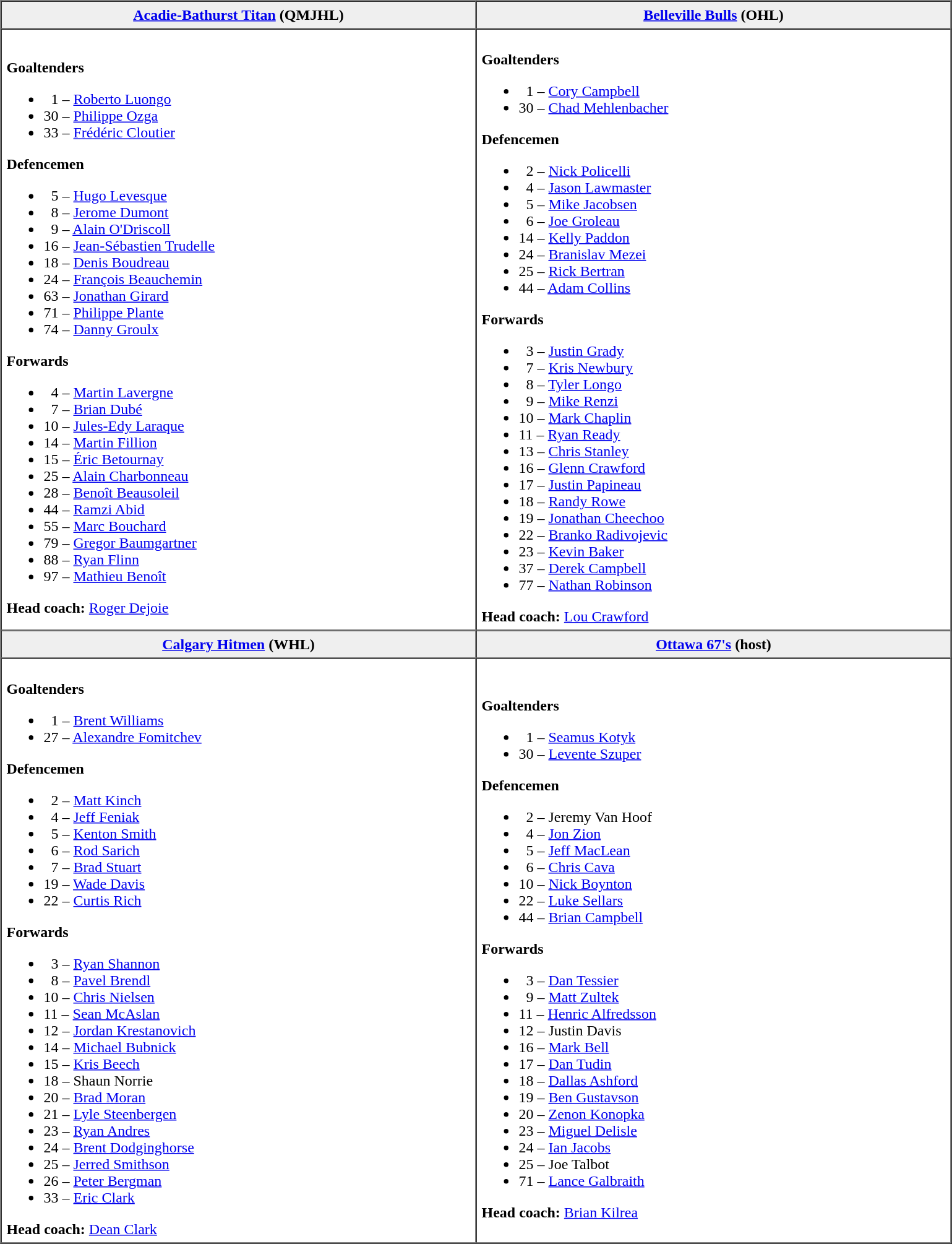<table border=1 cellpadding=5 cellspacing=0>
<tr>
<th bgcolor="#efefef" width="500"><a href='#'>Acadie-Bathurst Titan</a> (QMJHL)</th>
<th bgcolor="#efefef" width="500"><a href='#'>Belleville Bulls</a> (OHL)</th>
</tr>
<tr>
<td align=left><br><strong>Goaltenders</strong><ul><li>  1 – <a href='#'>Roberto Luongo</a></li><li>30 – <a href='#'>Philippe Ozga</a></li><li>33 – <a href='#'>Frédéric Cloutier</a></li></ul><strong>Defencemen</strong><ul><li>  5 – <a href='#'>Hugo Levesque</a></li><li>  8 – <a href='#'>Jerome Dumont</a></li><li>  9 – <a href='#'>Alain O'Driscoll</a></li><li>16 – <a href='#'>Jean-Sébastien Trudelle</a></li><li>18 – <a href='#'>Denis Boudreau</a></li><li>24 – <a href='#'>François Beauchemin</a></li><li>63 – <a href='#'>Jonathan Girard</a></li><li>71 – <a href='#'>Philippe Plante</a></li><li>74 – <a href='#'>Danny Groulx</a></li></ul><strong>Forwards</strong><ul><li>  4 – <a href='#'>Martin Lavergne</a></li><li>  7 – <a href='#'>Brian Dubé</a></li><li>10 – <a href='#'>Jules-Edy Laraque</a></li><li>14 – <a href='#'>Martin Fillion</a></li><li>15 – <a href='#'>Éric Betournay</a></li><li>25 – <a href='#'>Alain Charbonneau</a></li><li>28 – <a href='#'>Benoît Beausoleil</a></li><li>44 – <a href='#'>Ramzi Abid</a></li><li>55 – <a href='#'>Marc Bouchard</a></li><li>79 – <a href='#'>Gregor Baumgartner</a></li><li>88 – <a href='#'>Ryan Flinn</a></li><li>97 – <a href='#'>Mathieu Benoît</a></li></ul><strong>Head coach:</strong> <a href='#'>Roger Dejoie</a></td>
<td align=left><br><strong>Goaltenders</strong><ul><li>  1 – <a href='#'>Cory Campbell</a></li><li>30 – <a href='#'>Chad Mehlenbacher</a></li></ul><strong>Defencemen</strong><ul><li>  2 – <a href='#'>Nick Policelli</a></li><li>  4 – <a href='#'>Jason Lawmaster</a></li><li>  5 – <a href='#'>Mike Jacobsen</a></li><li>  6 – <a href='#'>Joe Groleau</a></li><li>14 – <a href='#'>Kelly Paddon</a></li><li>24 – <a href='#'>Branislav Mezei</a></li><li>25 – <a href='#'>Rick Bertran</a></li><li>44 – <a href='#'>Adam Collins</a></li></ul><strong>Forwards</strong><ul><li>  3 – <a href='#'>Justin Grady</a></li><li>  7 – <a href='#'>Kris Newbury</a></li><li>  8 – <a href='#'>Tyler Longo</a></li><li>  9 – <a href='#'>Mike Renzi</a></li><li>10 – <a href='#'>Mark Chaplin</a></li><li>11 – <a href='#'>Ryan Ready</a></li><li>13 – <a href='#'>Chris Stanley</a></li><li>16 – <a href='#'>Glenn Crawford</a></li><li>17 – <a href='#'>Justin Papineau</a></li><li>18 – <a href='#'>Randy Rowe</a></li><li>19 – <a href='#'>Jonathan Cheechoo</a></li><li>22 – <a href='#'>Branko Radivojevic</a></li><li>23 – <a href='#'>Kevin Baker</a></li><li>37 – <a href='#'>Derek Campbell</a></li><li>77 – <a href='#'>Nathan Robinson</a></li></ul><strong>Head coach:</strong> <a href='#'>Lou Crawford</a></td>
</tr>
<tr>
<th bgcolor="#efefef" width="500"><a href='#'>Calgary Hitmen</a> (WHL)</th>
<th bgcolor="#efefef" width="500"><a href='#'>Ottawa 67's</a> (host)</th>
</tr>
<tr>
<td align=left><br><strong>Goaltenders</strong><ul><li>  1 – <a href='#'>Brent Williams</a></li><li>27 – <a href='#'>Alexandre Fomitchev</a></li></ul><strong>Defencemen</strong><ul><li>  2 – <a href='#'>Matt Kinch</a></li><li>  4 – <a href='#'>Jeff Feniak</a></li><li>  5 – <a href='#'>Kenton Smith</a></li><li>  6 – <a href='#'>Rod Sarich</a></li><li>  7 – <a href='#'>Brad Stuart</a></li><li>19 – <a href='#'>Wade Davis</a></li><li>22 – <a href='#'>Curtis Rich</a></li></ul><strong>Forwards</strong><ul><li>  3 – <a href='#'>Ryan Shannon</a></li><li>  8 – <a href='#'>Pavel Brendl</a></li><li>10 – <a href='#'>Chris Nielsen</a></li><li>11 – <a href='#'>Sean McAslan</a></li><li>12 – <a href='#'>Jordan Krestanovich</a></li><li>14 – <a href='#'>Michael Bubnick</a></li><li>15 – <a href='#'>Kris Beech</a></li><li>18 – Shaun Norrie</li><li>20 – <a href='#'>Brad Moran</a></li><li>21 – <a href='#'>Lyle Steenbergen</a></li><li>23 – <a href='#'>Ryan Andres</a></li><li>24 – <a href='#'>Brent Dodginghorse</a></li><li>25 – <a href='#'>Jerred Smithson</a></li><li>26 – <a href='#'>Peter Bergman</a></li><li>33 – <a href='#'>Eric Clark</a></li></ul><strong>Head coach:</strong> <a href='#'>Dean Clark</a></td>
<td align=left><br><strong>Goaltenders</strong><ul><li>  1 – <a href='#'>Seamus Kotyk</a></li><li>30 – <a href='#'>Levente Szuper</a></li></ul><strong>Defencemen</strong><ul><li>  2 – Jeremy Van Hoof</li><li>  4 – <a href='#'>Jon Zion</a></li><li>  5 – <a href='#'>Jeff MacLean</a></li><li>  6 – <a href='#'>Chris Cava</a></li><li>10 – <a href='#'>Nick Boynton</a></li><li>22 – <a href='#'>Luke Sellars</a></li><li>44 – <a href='#'>Brian Campbell</a></li></ul><strong>Forwards</strong><ul><li>  3 – <a href='#'>Dan Tessier</a></li><li>  9 – <a href='#'>Matt Zultek</a></li><li>11 – <a href='#'>Henric Alfredsson</a></li><li>12 – Justin Davis</li><li>16 – <a href='#'>Mark Bell</a></li><li>17 – <a href='#'>Dan Tudin</a></li><li>18 – <a href='#'>Dallas Ashford</a></li><li>19 – <a href='#'>Ben Gustavson</a></li><li>20 – <a href='#'>Zenon Konopka</a></li><li>23 – <a href='#'>Miguel Delisle</a></li><li>24 – <a href='#'>Ian Jacobs</a></li><li>25 – Joe Talbot</li><li>71 – <a href='#'>Lance Galbraith</a></li></ul><strong>Head coach:</strong> <a href='#'>Brian Kilrea</a></td>
</tr>
</table>
